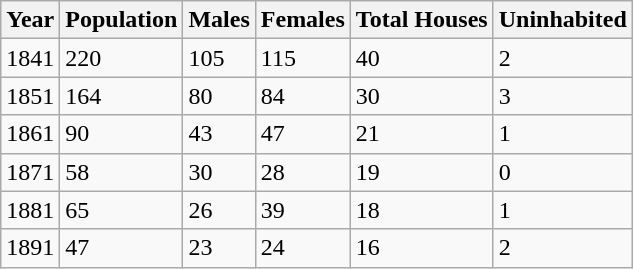<table class="wikitable">
<tr>
<th>Year</th>
<th>Population</th>
<th>Males</th>
<th>Females</th>
<th>Total Houses</th>
<th>Uninhabited</th>
</tr>
<tr>
<td>1841</td>
<td>220</td>
<td>105</td>
<td>115</td>
<td>40</td>
<td>2</td>
</tr>
<tr>
<td>1851</td>
<td>164</td>
<td>80</td>
<td>84</td>
<td>30</td>
<td>3</td>
</tr>
<tr>
<td>1861</td>
<td>90</td>
<td>43</td>
<td>47</td>
<td>21</td>
<td>1</td>
</tr>
<tr>
<td>1871</td>
<td>58</td>
<td>30</td>
<td>28</td>
<td>19</td>
<td>0</td>
</tr>
<tr>
<td>1881</td>
<td>65</td>
<td>26</td>
<td>39</td>
<td>18</td>
<td>1</td>
</tr>
<tr>
<td>1891</td>
<td>47</td>
<td>23</td>
<td>24</td>
<td>16</td>
<td>2</td>
</tr>
</table>
